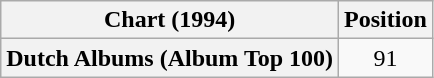<table class="wikitable plainrowheaders" style="text-align:center">
<tr>
<th scope="col">Chart (1994)</th>
<th scope="col">Position</th>
</tr>
<tr>
<th scope="row">Dutch Albums (Album Top 100)</th>
<td>91</td>
</tr>
</table>
